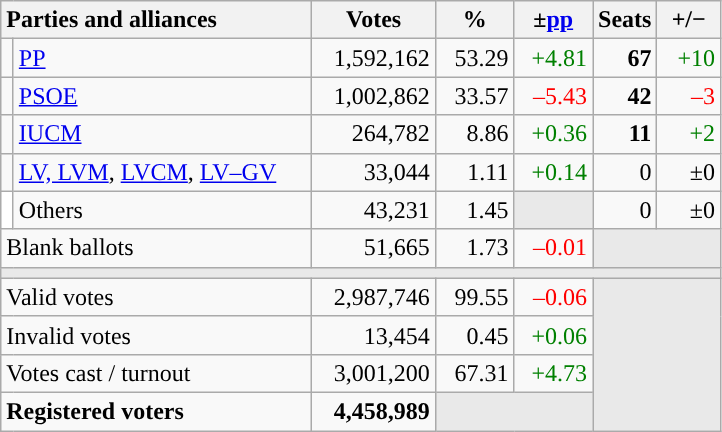<table class="wikitable" style="text-align:right;">
<tr>
<th style="text-align:left;" colspan="2" width="200">Parties and alliances</th>
<th width="75">Votes</th>
<th width="45">%</th>
<th width="45">±<a href='#'>pp</a></th>
<th width="35">Seats</th>
<th width="35">+/−</th>
</tr>
<tr>
<td width="1" style="color:inherit;background:"></td>
<td align="left"><a href='#'>PP</a></td>
<td>1,592,162</td>
<td>53.29</td>
<td style="color:green;">+4.81</td>
<td><strong>67</strong></td>
<td style="color:green;">+10</td>
</tr>
<tr>
<td style="color:inherit;background:"></td>
<td align="left"><a href='#'>PSOE</a></td>
<td>1,002,862</td>
<td>33.57</td>
<td style="color:red;">–5.43</td>
<td><strong>42</strong></td>
<td style="color:red;">–3</td>
</tr>
<tr>
<td style="color:inherit;background:"></td>
<td align="left"><a href='#'>IUCM</a></td>
<td>264,782</td>
<td>8.86</td>
<td style="color:green;">+0.36</td>
<td><strong>11</strong></td>
<td style="color:green;">+2</td>
</tr>
<tr>
<td style="color:inherit;background:"></td>
<td align="left"><a href='#'>LV, LVM</a>, <a href='#'>LVCM</a>, <a href='#'>LV–GV</a></td>
<td>33,044</td>
<td>1.11</td>
<td style="color:green;">+0.14</td>
<td>0</td>
<td>±0</td>
</tr>
<tr>
<td bgcolor="white"></td>
<td align="left">Others</td>
<td>43,231</td>
<td>1.45</td>
<td bgcolor="#E9E9E9"></td>
<td>0</td>
<td>±0</td>
</tr>
<tr>
<td align="left" colspan="2">Blank ballots</td>
<td>51,665</td>
<td>1.73</td>
<td style="color:red;">–0.01</td>
<td bgcolor="#E9E9E9" colspan="2"></td>
</tr>
<tr>
<td colspan="7" bgcolor="#E9E9E9"></td>
</tr>
<tr>
<td align="left" colspan="2">Valid votes</td>
<td>2,987,746</td>
<td>99.55</td>
<td style="color:red;">–0.06</td>
<td bgcolor="#E9E9E9" colspan="2" rowspan="4"></td>
</tr>
<tr>
<td align="left" colspan="2">Invalid votes</td>
<td>13,454</td>
<td>0.45</td>
<td style="color:green;">+0.06</td>
</tr>
<tr>
<td align="left" colspan="2">Votes cast / turnout</td>
<td>3,001,200</td>
<td>67.31</td>
<td style="color:green;">+4.73</td>
</tr>
<tr style="font-weight:bold;">
<td align="left" colspan="2">Registered voters</td>
<td>4,458,989</td>
<td bgcolor="#E9E9E9" colspan="2"></td>
</tr>
</table>
